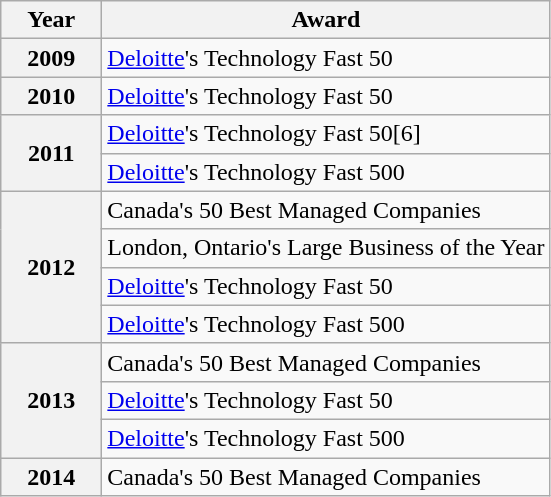<table class="wikitable">
<tr>
<th style="width:60px;">Year</th>
<th>Award</th>
</tr>
<tr>
<th>2009</th>
<td><a href='#'>Deloitte</a>'s Technology Fast 50</td>
</tr>
<tr>
<th>2010</th>
<td><a href='#'>Deloitte</a>'s Technology Fast 50</td>
</tr>
<tr>
<th rowspan=2>2011</th>
<td><a href='#'>Deloitte</a>'s Technology Fast 50[6]</td>
</tr>
<tr>
<td><a href='#'>Deloitte</a>'s Technology Fast 500</td>
</tr>
<tr>
<th rowspan=4>2012</th>
<td>Canada's 50 Best Managed Companies</td>
</tr>
<tr>
<td>London, Ontario's Large Business of the Year</td>
</tr>
<tr>
<td><a href='#'>Deloitte</a>'s Technology Fast 50</td>
</tr>
<tr>
<td><a href='#'>Deloitte</a>'s Technology Fast 500</td>
</tr>
<tr>
<th rowspan=3>2013</th>
<td>Canada's 50 Best Managed Companies</td>
</tr>
<tr>
<td><a href='#'>Deloitte</a>'s Technology Fast 50</td>
</tr>
<tr>
<td><a href='#'>Deloitte</a>'s Technology Fast 500</td>
</tr>
<tr>
<th>2014</th>
<td>Canada's 50 Best Managed Companies</td>
</tr>
</table>
